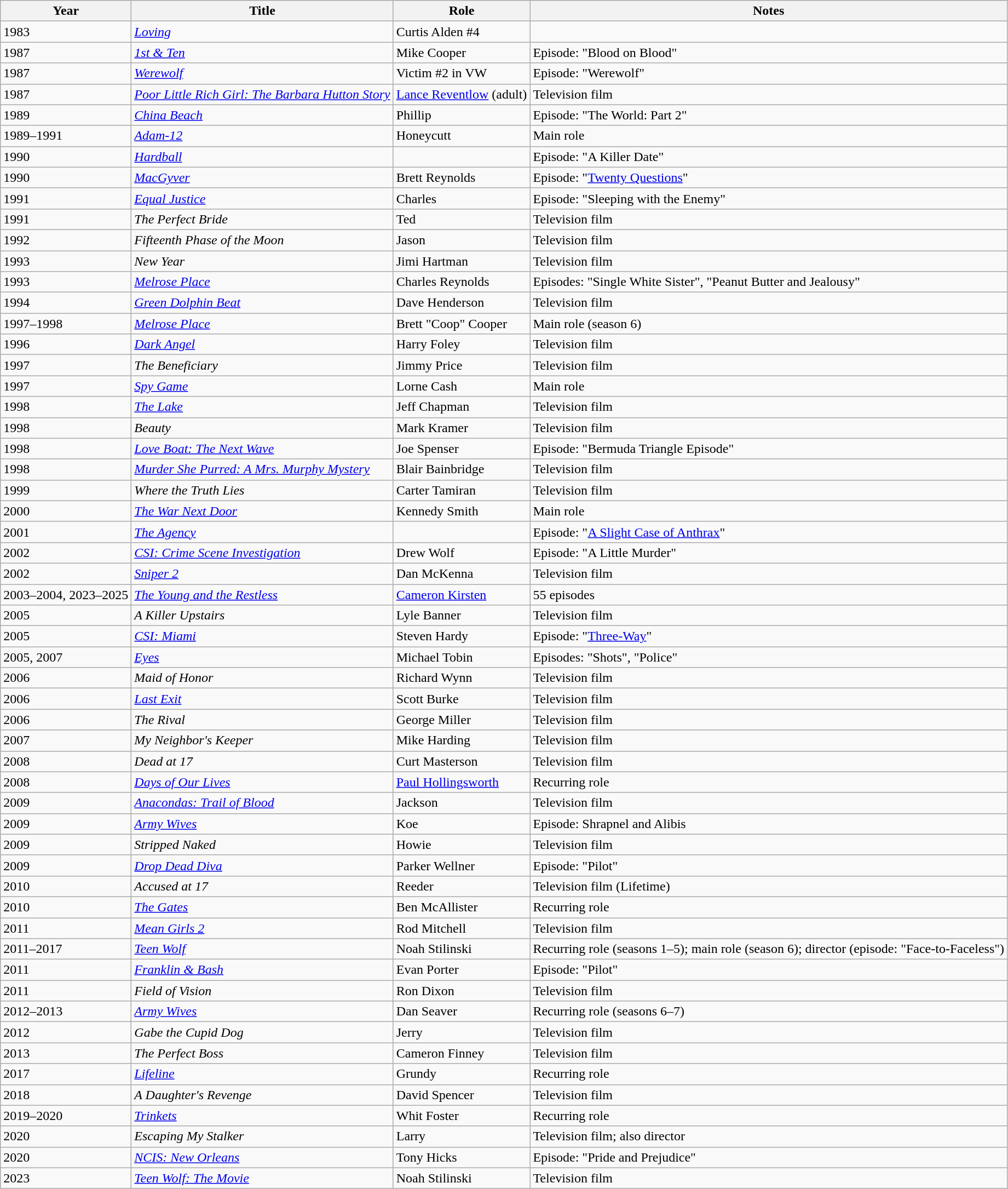<table class="wikitable sortable">
<tr>
<th>Year</th>
<th>Title</th>
<th>Role</th>
<th class="unsortable">Notes</th>
</tr>
<tr>
<td>1983</td>
<td><em><a href='#'>Loving</a></em></td>
<td>Curtis Alden #4</td>
<td></td>
</tr>
<tr>
<td>1987</td>
<td><em><a href='#'>1st & Ten</a></em></td>
<td>Mike Cooper</td>
<td>Episode: "Blood on Blood"</td>
</tr>
<tr>
<td>1987</td>
<td><em><a href='#'>Werewolf</a></em></td>
<td>Victim #2 in VW</td>
<td>Episode: "Werewolf"</td>
</tr>
<tr>
<td>1987</td>
<td><em><a href='#'>Poor Little Rich Girl: The Barbara Hutton Story</a></em></td>
<td><a href='#'>Lance Reventlow</a> (adult)</td>
<td>Television film</td>
</tr>
<tr>
<td>1989</td>
<td><em><a href='#'>China Beach</a></em></td>
<td>Phillip</td>
<td>Episode: "The World: Part 2"</td>
</tr>
<tr>
<td>1989–1991</td>
<td><em><a href='#'>Adam-12</a></em></td>
<td>Honeycutt</td>
<td>Main role</td>
</tr>
<tr>
<td>1990</td>
<td><em><a href='#'>Hardball</a></em></td>
<td></td>
<td>Episode: "A Killer Date"</td>
</tr>
<tr>
<td>1990</td>
<td><em><a href='#'>MacGyver</a></em></td>
<td>Brett Reynolds</td>
<td>Episode: "<a href='#'>Twenty Questions</a>"</td>
</tr>
<tr>
<td>1991</td>
<td><em><a href='#'>Equal Justice</a></em></td>
<td>Charles</td>
<td>Episode: "Sleeping with the Enemy"</td>
</tr>
<tr>
<td>1991</td>
<td><em>The Perfect Bride</em></td>
<td>Ted</td>
<td>Television film</td>
</tr>
<tr>
<td>1992</td>
<td><em>Fifteenth Phase of the Moon</em></td>
<td>Jason</td>
<td>Television film</td>
</tr>
<tr>
<td>1993</td>
<td><em>New Year</em></td>
<td>Jimi Hartman</td>
<td>Television film</td>
</tr>
<tr>
<td>1993</td>
<td><em><a href='#'>Melrose Place</a></em></td>
<td>Charles Reynolds</td>
<td>Episodes: "Single White Sister", "Peanut Butter and Jealousy"</td>
</tr>
<tr>
<td>1994</td>
<td><em><a href='#'>Green Dolphin Beat</a></em></td>
<td>Dave Henderson</td>
<td>Television film</td>
</tr>
<tr>
<td>1997–1998</td>
<td><em><a href='#'>Melrose Place</a></em></td>
<td>Brett "Coop" Cooper</td>
<td>Main role (season 6)</td>
</tr>
<tr>
<td>1996</td>
<td><em><a href='#'>Dark Angel</a></em></td>
<td>Harry Foley</td>
<td>Television film</td>
</tr>
<tr>
<td>1997</td>
<td><em>The Beneficiary</em></td>
<td>Jimmy Price</td>
<td>Television film</td>
</tr>
<tr>
<td>1997</td>
<td><em><a href='#'>Spy Game</a></em></td>
<td>Lorne Cash</td>
<td>Main role</td>
</tr>
<tr>
<td>1998</td>
<td><em><a href='#'>The Lake</a></em></td>
<td>Jeff Chapman</td>
<td>Television film</td>
</tr>
<tr>
<td>1998</td>
<td><em>Beauty</em></td>
<td>Mark Kramer</td>
<td>Television film</td>
</tr>
<tr>
<td>1998</td>
<td><em><a href='#'>Love Boat: The Next Wave</a></em></td>
<td>Joe Spenser</td>
<td>Episode: "Bermuda Triangle Episode"</td>
</tr>
<tr>
<td>1998</td>
<td><em><a href='#'>Murder She Purred: A Mrs. Murphy Mystery</a></em></td>
<td>Blair Bainbridge</td>
<td>Television film</td>
</tr>
<tr>
<td>1999</td>
<td><em>Where the Truth Lies</em></td>
<td>Carter Tamiran</td>
<td>Television film</td>
</tr>
<tr>
<td>2000</td>
<td><em><a href='#'>The War Next Door</a></em></td>
<td>Kennedy Smith</td>
<td>Main role</td>
</tr>
<tr>
<td>2001</td>
<td><em><a href='#'>The Agency</a></em></td>
<td></td>
<td>Episode: "<a href='#'>A Slight Case of Anthrax</a>"</td>
</tr>
<tr>
<td>2002</td>
<td><em><a href='#'>CSI: Crime Scene Investigation</a></em></td>
<td>Drew Wolf</td>
<td>Episode: "A Little Murder"</td>
</tr>
<tr>
<td>2002</td>
<td><em><a href='#'>Sniper 2</a></em></td>
<td>Dan McKenna</td>
<td>Television film</td>
</tr>
<tr>
<td>2003–2004, 2023–2025</td>
<td><em><a href='#'>The Young and the Restless</a></em></td>
<td><a href='#'>Cameron Kirsten</a></td>
<td>55 episodes</td>
</tr>
<tr>
<td>2005</td>
<td><em>A Killer Upstairs</em></td>
<td>Lyle Banner</td>
<td>Television film</td>
</tr>
<tr>
<td>2005</td>
<td><em><a href='#'>CSI: Miami</a></em></td>
<td>Steven Hardy</td>
<td>Episode: "<a href='#'>Three-Way</a>"</td>
</tr>
<tr>
<td>2005, 2007</td>
<td><em><a href='#'>Eyes</a></em></td>
<td>Michael Tobin</td>
<td>Episodes: "Shots", "Police"</td>
</tr>
<tr>
<td>2006</td>
<td><em>Maid of Honor</em></td>
<td>Richard Wynn</td>
<td>Television film</td>
</tr>
<tr>
<td>2006</td>
<td><em><a href='#'>Last Exit</a></em></td>
<td>Scott Burke</td>
<td>Television film</td>
</tr>
<tr>
<td>2006</td>
<td><em>The Rival</em></td>
<td>George Miller</td>
<td>Television film</td>
</tr>
<tr>
<td>2007</td>
<td><em>My Neighbor's Keeper</em></td>
<td>Mike Harding</td>
<td>Television film</td>
</tr>
<tr>
<td>2008</td>
<td><em>Dead at 17</em></td>
<td>Curt Masterson</td>
<td>Television film</td>
</tr>
<tr>
<td>2008</td>
<td><em><a href='#'>Days of Our Lives</a></em></td>
<td><a href='#'>Paul Hollingsworth</a></td>
<td>Recurring role</td>
</tr>
<tr>
<td>2009</td>
<td><em><a href='#'>Anacondas: Trail of Blood</a></em></td>
<td>Jackson</td>
<td>Television film</td>
</tr>
<tr>
<td>2009</td>
<td><em><a href='#'>Army Wives</a></em></td>
<td>Koe</td>
<td>Episode: Shrapnel and Alibis</td>
</tr>
<tr>
<td>2009</td>
<td><em>Stripped Naked</em></td>
<td>Howie</td>
<td>Television film</td>
</tr>
<tr>
<td>2009</td>
<td><em><a href='#'>Drop Dead Diva</a></em></td>
<td>Parker Wellner</td>
<td>Episode: "Pilot"</td>
</tr>
<tr>
<td>2010</td>
<td><em>Accused at 17</em></td>
<td>Reeder</td>
<td>Television film (Lifetime)</td>
</tr>
<tr>
<td>2010</td>
<td><em><a href='#'>The Gates</a></em></td>
<td>Ben McAllister</td>
<td>Recurring role</td>
</tr>
<tr>
<td>2011</td>
<td><em><a href='#'>Mean Girls 2</a></em></td>
<td>Rod Mitchell</td>
<td>Television film</td>
</tr>
<tr>
<td>2011–2017</td>
<td><em><a href='#'>Teen Wolf</a></em></td>
<td>Noah Stilinski</td>
<td>Recurring role (seasons 1–5); main role (season 6); director (episode: "Face-to-Faceless")</td>
</tr>
<tr>
<td>2011</td>
<td><em><a href='#'>Franklin & Bash</a></em></td>
<td>Evan Porter</td>
<td>Episode: "Pilot"</td>
</tr>
<tr>
<td>2011</td>
<td><em>Field of Vision</em></td>
<td>Ron Dixon</td>
<td>Television film</td>
</tr>
<tr>
<td>2012–2013</td>
<td><em><a href='#'>Army Wives</a></em></td>
<td>Dan Seaver</td>
<td>Recurring role (seasons 6–7)</td>
</tr>
<tr>
<td>2012</td>
<td><em>Gabe the Cupid Dog</em></td>
<td>Jerry</td>
<td>Television film</td>
</tr>
<tr>
<td>2013</td>
<td><em>The Perfect Boss</em></td>
<td>Cameron Finney</td>
<td>Television film</td>
</tr>
<tr>
<td>2017</td>
<td><em><a href='#'>Lifeline</a></em></td>
<td>Grundy</td>
<td>Recurring role</td>
</tr>
<tr>
<td>2018</td>
<td><em>A Daughter's Revenge</em></td>
<td>David Spencer</td>
<td>Television film</td>
</tr>
<tr>
<td>2019–2020</td>
<td><em><a href='#'>Trinkets</a></em></td>
<td>Whit Foster</td>
<td>Recurring role</td>
</tr>
<tr>
<td>2020</td>
<td><em>Escaping My Stalker</em></td>
<td>Larry</td>
<td>Television film; also director</td>
</tr>
<tr>
<td>2020</td>
<td><em><a href='#'>NCIS: New Orleans</a></em></td>
<td>Tony Hicks</td>
<td>Episode: "Pride and Prejudice"</td>
</tr>
<tr>
<td>2023</td>
<td><em><a href='#'>Teen Wolf: The Movie</a></em></td>
<td>Noah Stilinski</td>
<td>Television film</td>
</tr>
</table>
